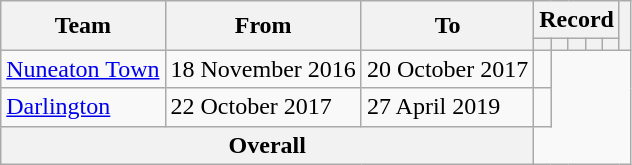<table class=wikitable style="text-align: center">
<tr>
<th rowspan=2>Team</th>
<th rowspan=2>From</th>
<th rowspan=2>To</th>
<th colspan=5>Record</th>
<th rowspan=2></th>
</tr>
<tr>
<th></th>
<th></th>
<th></th>
<th></th>
<th></th>
</tr>
<tr>
<td align=left><a href='#'>Nuneaton Town</a></td>
<td align=left>18 November 2016</td>
<td align=left>20 October 2017<br></td>
<td></td>
</tr>
<tr>
<td align=left><a href='#'>Darlington</a></td>
<td align=left>22 October 2017</td>
<td align=left>27 April 2019<br></td>
<td></td>
</tr>
<tr>
<th colspan=3>Overall<br></th>
</tr>
</table>
